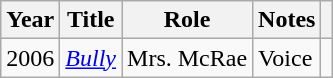<table class="wikitable">
<tr>
<th>Year</th>
<th>Title</th>
<th>Role</th>
<th>Notes</th>
<th></th>
</tr>
<tr>
<td>2006</td>
<td><em><a href='#'>Bully</a></em></td>
<td>Mrs. McRae</td>
<td>Voice</td>
<td></td>
</tr>
</table>
